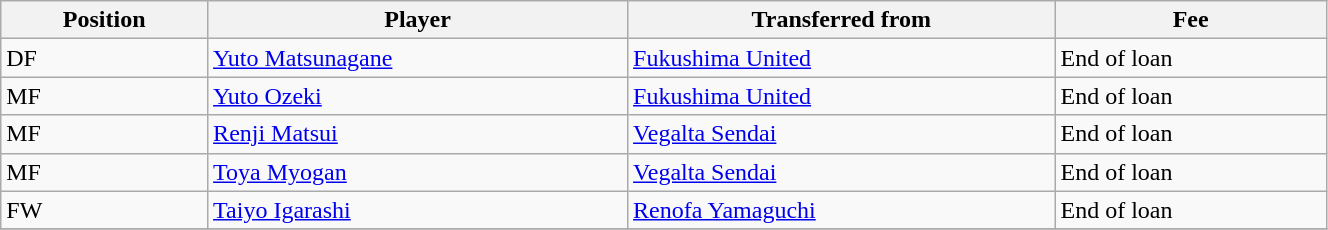<table class="wikitable sortable" style="width:70%; text-align:center; font-size:100%; text-align:left;">
<tr>
<th>Position</th>
<th>Player</th>
<th>Transferred from</th>
<th>Fee</th>
</tr>
<tr>
<td>DF</td>
<td> <a href='#'>Yuto Matsunagane</a></td>
<td> <a href='#'>Fukushima United</a></td>
<td>End of loan</td>
</tr>
<tr>
<td>MF</td>
<td> <a href='#'>Yuto Ozeki</a></td>
<td> <a href='#'>Fukushima United</a></td>
<td>End of loan </td>
</tr>
<tr>
<td>MF</td>
<td> <a href='#'>Renji Matsui</a></td>
<td> <a href='#'>Vegalta Sendai</a></td>
<td>End of loan  </td>
</tr>
<tr>
<td>MF</td>
<td> <a href='#'>Toya Myogan</a></td>
<td> <a href='#'>Vegalta Sendai</a></td>
<td>End of loan </td>
</tr>
<tr>
<td>FW</td>
<td> <a href='#'>Taiyo Igarashi</a></td>
<td> <a href='#'>Renofa Yamaguchi</a></td>
<td>End of loan</td>
</tr>
<tr>
</tr>
</table>
